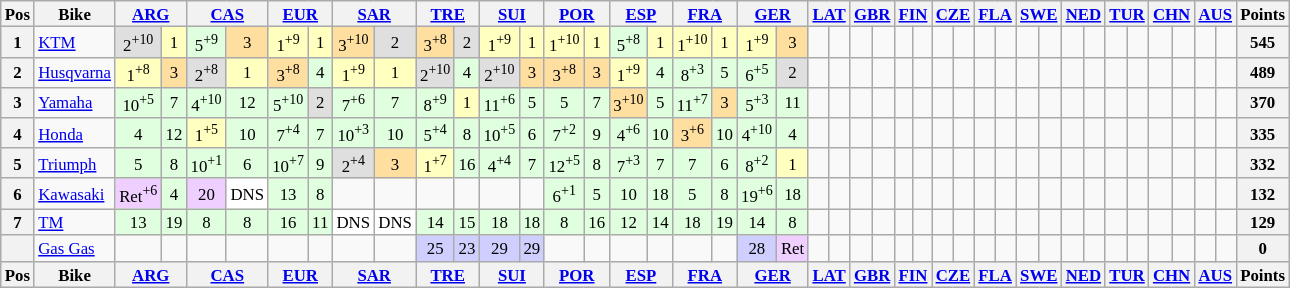<table class="wikitable" style="font-size: 70%; text-align:center">
<tr valign="top">
<th valign="middle">Pos</th>
<th valign="middle">Bike</th>
<th colspan=2><a href='#'>ARG</a><br></th>
<th colspan=2><a href='#'>CAS</a><br></th>
<th colspan=2><a href='#'>EUR</a><br></th>
<th colspan=2><a href='#'>SAR</a><br></th>
<th colspan=2><a href='#'>TRE</a><br></th>
<th colspan=2><a href='#'>SUI</a><br></th>
<th colspan=2><a href='#'>POR</a><br></th>
<th colspan=2><a href='#'>ESP</a><br></th>
<th colspan=2><a href='#'>FRA</a><br></th>
<th colspan=2><a href='#'>GER</a><br></th>
<th colspan=2><a href='#'>LAT</a><br></th>
<th colspan=2><a href='#'>GBR</a><br></th>
<th colspan=2><a href='#'>FIN</a><br></th>
<th colspan=2><a href='#'>CZE</a><br></th>
<th colspan=2><a href='#'>FLA</a><br></th>
<th colspan=2><a href='#'>SWE</a><br></th>
<th colspan=2><a href='#'>NED</a><br></th>
<th colspan=2><a href='#'>TUR</a><br></th>
<th colspan=2><a href='#'>CHN</a><br></th>
<th colspan=2><a href='#'>AUS</a><br></th>
<th valign="middle">Points</th>
</tr>
<tr>
<th>1</th>
<td align=left><a href='#'>KTM</a></td>
<td style="background:#dfdfdf;">2<sup>+10</sup></td>
<td style="background:#ffffbf;">1</td>
<td style="background:#dfffdf;">5<sup>+9</sup></td>
<td style="background:#ffdf9f;">3</td>
<td style="background:#ffffbf;">1<sup>+9</sup></td>
<td style="background:#ffffbf;">1</td>
<td style="background:#ffdf9f;">3<sup>+10</sup></td>
<td style="background:#dfdfdf;">2</td>
<td style="background:#ffdf9f;">3<sup>+8</sup></td>
<td style="background:#dfdfdf;">2</td>
<td style="background:#ffffbf;">1<sup>+9</sup></td>
<td style="background:#ffffbf;">1</td>
<td style="background:#ffffbf;">1<sup>+10</sup></td>
<td style="background:#ffffbf;">1</td>
<td style="background:#dfffdf;">5<sup>+8</sup></td>
<td style="background:#ffffbf;">1</td>
<td style="background:#ffffbf;">1<sup>+10</sup></td>
<td style="background:#ffffbf;">1</td>
<td style="background:#ffffbf;">1<sup>+9</sup></td>
<td style="background:#ffdf9f;">3</td>
<td></td>
<td></td>
<td></td>
<td></td>
<td></td>
<td></td>
<td></td>
<td></td>
<td></td>
<td></td>
<td></td>
<td></td>
<td></td>
<td></td>
<td></td>
<td></td>
<td></td>
<td></td>
<td></td>
<td></td>
<th>545</th>
</tr>
<tr>
<th>2</th>
<td align=left><a href='#'>Husqvarna</a></td>
<td style="background:#ffffbf;">1<sup>+8</sup></td>
<td style="background:#ffdf9f;">3</td>
<td style="background:#dfdfdf;">2<sup>+8</sup></td>
<td style="background:#ffffbf;">1</td>
<td style="background:#ffdf9f;">3<sup>+8</sup></td>
<td style="background:#dfffdf;">4</td>
<td style="background:#ffffbf;">1<sup>+9</sup></td>
<td style="background:#ffffbf;">1</td>
<td style="background:#dfdfdf;">2<sup>+10</sup></td>
<td style="background:#dfffdf;">4</td>
<td style="background:#dfdfdf;">2<sup>+10</sup></td>
<td style="background:#ffdf9f;">3</td>
<td style="background:#ffdf9f;">3<sup>+8</sup></td>
<td style="background:#ffdf9f;">3</td>
<td style="background:#ffffbf;">1<sup>+9</sup></td>
<td style="background:#dfffdf;">4</td>
<td style="background:#dfffdf;">8<sup>+3</sup></td>
<td style="background:#dfffdf;">5</td>
<td style="background:#dfffdf;">6<sup>+5</sup></td>
<td style="background:#dfdfdf;">2</td>
<td></td>
<td></td>
<td></td>
<td></td>
<td></td>
<td></td>
<td></td>
<td></td>
<td></td>
<td></td>
<td></td>
<td></td>
<td></td>
<td></td>
<td></td>
<td></td>
<td></td>
<td></td>
<td></td>
<td></td>
<th>489</th>
</tr>
<tr>
<th>3</th>
<td align=left><a href='#'>Yamaha</a></td>
<td style="background:#dfffdf;">10<sup>+5</sup></td>
<td style="background:#dfffdf;">7</td>
<td style="background:#dfffdf;">4<sup>+10</sup></td>
<td style="background:#dfffdf;">12</td>
<td style="background:#dfffdf;">5<sup>+10</sup></td>
<td style="background:#dfdfdf;">2</td>
<td style="background:#dfffdf;">7<sup>+6</sup></td>
<td style="background:#dfffdf;">7</td>
<td style="background:#dfffdf;">8<sup>+9</sup></td>
<td style="background:#ffffbf;">1</td>
<td style="background:#dfffdf;">11<sup>+6</sup></td>
<td style="background:#dfffdf;">5</td>
<td style="background:#dfffdf;">5</td>
<td style="background:#dfffdf;">7</td>
<td style="background:#ffdf9f;">3<sup>+10</sup></td>
<td style="background:#dfffdf;">5</td>
<td style="background:#dfffdf;">11<sup>+7</sup></td>
<td style="background:#ffdf9f;">3</td>
<td style="background:#dfffdf;">5<sup>+3</sup></td>
<td style="background:#dfffdf;">11</td>
<td></td>
<td></td>
<td></td>
<td></td>
<td></td>
<td></td>
<td></td>
<td></td>
<td></td>
<td></td>
<td></td>
<td></td>
<td></td>
<td></td>
<td></td>
<td></td>
<td></td>
<td></td>
<td></td>
<td></td>
<th>370</th>
</tr>
<tr>
<th>4</th>
<td align=left><a href='#'>Honda</a></td>
<td style="background:#dfffdf;">4</td>
<td style="background:#dfffdf;">12</td>
<td style="background:#ffffbf;">1<sup>+5</sup></td>
<td style="background:#dfffdf;">10</td>
<td style="background:#dfffdf;">7<sup>+4</sup></td>
<td style="background:#dfffdf;">7</td>
<td style="background:#dfffdf;">10<sup>+3</sup></td>
<td style="background:#dfffdf;">10</td>
<td style="background:#dfffdf;">5<sup>+4</sup></td>
<td style="background:#dfffdf;">8</td>
<td style="background:#dfffdf;">10<sup>+5</sup></td>
<td style="background:#dfffdf;">6</td>
<td style="background:#dfffdf;">7<sup>+2</sup></td>
<td style="background:#dfffdf;">9</td>
<td style="background:#dfffdf;">4<sup>+6</sup></td>
<td style="background:#dfffdf;">10</td>
<td style="background:#ffdf9f;">3<sup>+6</sup></td>
<td style="background:#dfffdf;">10</td>
<td style="background:#dfffdf;">4<sup>+10</sup></td>
<td style="background:#dfffdf;">4</td>
<td></td>
<td></td>
<td></td>
<td></td>
<td></td>
<td></td>
<td></td>
<td></td>
<td></td>
<td></td>
<td></td>
<td></td>
<td></td>
<td></td>
<td></td>
<td></td>
<td></td>
<td></td>
<td></td>
<td></td>
<th>335</th>
</tr>
<tr>
<th>5</th>
<td align=left><a href='#'>Triumph</a></td>
<td style="background:#dfffdf;">5</td>
<td style="background:#dfffdf;">8</td>
<td style="background:#dfffdf;">10<sup>+1</sup></td>
<td style="background:#dfffdf;">6</td>
<td style="background:#dfffdf;">10<sup>+7</sup></td>
<td style="background:#dfffdf;">9</td>
<td style="background:#dfdfdf;">2<sup>+4</sup></td>
<td style="background:#ffdf9f;">3</td>
<td style="background:#ffffbf;">1<sup>+7</sup></td>
<td style="background:#dfffdf;">16</td>
<td style="background:#dfffdf;">4<sup>+4</sup></td>
<td style="background:#dfffdf;">7</td>
<td style="background:#dfffdf;">12<sup>+5</sup></td>
<td style="background:#dfffdf;">8</td>
<td style="background:#dfffdf;">7<sup>+3</sup></td>
<td style="background:#dfffdf;">7</td>
<td style="background:#dfffdf;">7</td>
<td style="background:#dfffdf;">6</td>
<td style="background:#dfffdf;">8<sup>+2</sup></td>
<td style="background:#ffffbf;">1</td>
<td></td>
<td></td>
<td></td>
<td></td>
<td></td>
<td></td>
<td></td>
<td></td>
<td></td>
<td></td>
<td></td>
<td></td>
<td></td>
<td></td>
<td></td>
<td></td>
<td></td>
<td></td>
<td></td>
<td></td>
<th>332</th>
</tr>
<tr>
<th>6</th>
<td align=left><a href='#'>Kawasaki</a></td>
<td style="background:#efcfff;">Ret<sup>+6</sup></td>
<td style="background:#dfffdf;">4</td>
<td style="background:#efcfff;">20</td>
<td style="background:#ffffff;">DNS</td>
<td style="background:#dfffdf;">13</td>
<td style="background:#dfffdf;">8</td>
<td></td>
<td></td>
<td></td>
<td></td>
<td></td>
<td></td>
<td style="background:#dfffdf;">6<sup>+1</sup></td>
<td style="background:#dfffdf;">5</td>
<td style="background:#dfffdf;">10</td>
<td style="background:#dfffdf;">18</td>
<td style="background:#dfffdf;">5</td>
<td style="background:#dfffdf;">8</td>
<td style="background:#dfffdf;">19<sup>+6</sup></td>
<td style="background:#dfffdf;">18</td>
<td></td>
<td></td>
<td></td>
<td></td>
<td></td>
<td></td>
<td></td>
<td></td>
<td></td>
<td></td>
<td></td>
<td></td>
<td></td>
<td></td>
<td></td>
<td></td>
<td></td>
<td></td>
<td></td>
<td></td>
<th>132</th>
</tr>
<tr>
<th>7</th>
<td align=left><a href='#'>TM</a></td>
<td style="background:#dfffdf;">13</td>
<td style="background:#dfffdf;">19</td>
<td style="background:#dfffdf;">8</td>
<td style="background:#dfffdf;">8</td>
<td style="background:#dfffdf;">16</td>
<td style="background:#dfffdf;">11</td>
<td style="background:#ffffff;">DNS</td>
<td style="background:#ffffff;">DNS</td>
<td style="background:#dfffdf;">14</td>
<td style="background:#dfffdf;">15</td>
<td style="background:#dfffdf;">18</td>
<td style="background:#dfffdf;">18</td>
<td style="background:#dfffdf;">8</td>
<td style="background:#dfffdf;">16</td>
<td style="background:#dfffdf;">12</td>
<td style="background:#dfffdf;">14</td>
<td style="background:#dfffdf;">18</td>
<td style="background:#dfffdf;">19</td>
<td style="background:#dfffdf;">14</td>
<td style="background:#dfffdf;">8</td>
<td></td>
<td></td>
<td></td>
<td></td>
<td></td>
<td></td>
<td></td>
<td></td>
<td></td>
<td></td>
<td></td>
<td></td>
<td></td>
<td></td>
<td></td>
<td></td>
<td></td>
<td></td>
<td></td>
<td></td>
<th>129</th>
</tr>
<tr>
<th></th>
<td align=left><a href='#'>Gas Gas</a></td>
<td></td>
<td></td>
<td></td>
<td></td>
<td></td>
<td></td>
<td></td>
<td></td>
<td style="background:#cfcfff;">25</td>
<td style="background:#cfcfff;">23</td>
<td style="background:#cfcfff;">29</td>
<td style="background:#cfcfff;">29</td>
<td></td>
<td></td>
<td></td>
<td></td>
<td></td>
<td></td>
<td style="background:#cfcfff;">28</td>
<td style="background:#efcfff;">Ret</td>
<td></td>
<td></td>
<td></td>
<td></td>
<td></td>
<td></td>
<td></td>
<td></td>
<td></td>
<td></td>
<td></td>
<td></td>
<td></td>
<td></td>
<td></td>
<td></td>
<td></td>
<td></td>
<td></td>
<td></td>
<th>0</th>
</tr>
<tr valign="top">
<th valign="middle">Pos</th>
<th valign="middle">Bike</th>
<th colspan=2><a href='#'>ARG</a><br></th>
<th colspan=2><a href='#'>CAS</a><br></th>
<th colspan=2><a href='#'>EUR</a><br></th>
<th colspan=2><a href='#'>SAR</a><br></th>
<th colspan=2><a href='#'>TRE</a><br></th>
<th colspan=2><a href='#'>SUI</a><br></th>
<th colspan=2><a href='#'>POR</a><br></th>
<th colspan=2><a href='#'>ESP</a><br></th>
<th colspan=2><a href='#'>FRA</a><br></th>
<th colspan=2><a href='#'>GER</a><br></th>
<th colspan=2><a href='#'>LAT</a><br></th>
<th colspan=2><a href='#'>GBR</a><br></th>
<th colspan=2><a href='#'>FIN</a><br></th>
<th colspan=2><a href='#'>CZE</a><br></th>
<th colspan=2><a href='#'>FLA</a><br></th>
<th colspan=2><a href='#'>SWE</a><br></th>
<th colspan=2><a href='#'>NED</a><br></th>
<th colspan=2><a href='#'>TUR</a><br></th>
<th colspan=2><a href='#'>CHN</a><br></th>
<th colspan=2><a href='#'>AUS</a><br></th>
<th valign="middle">Points</th>
</tr>
</table>
